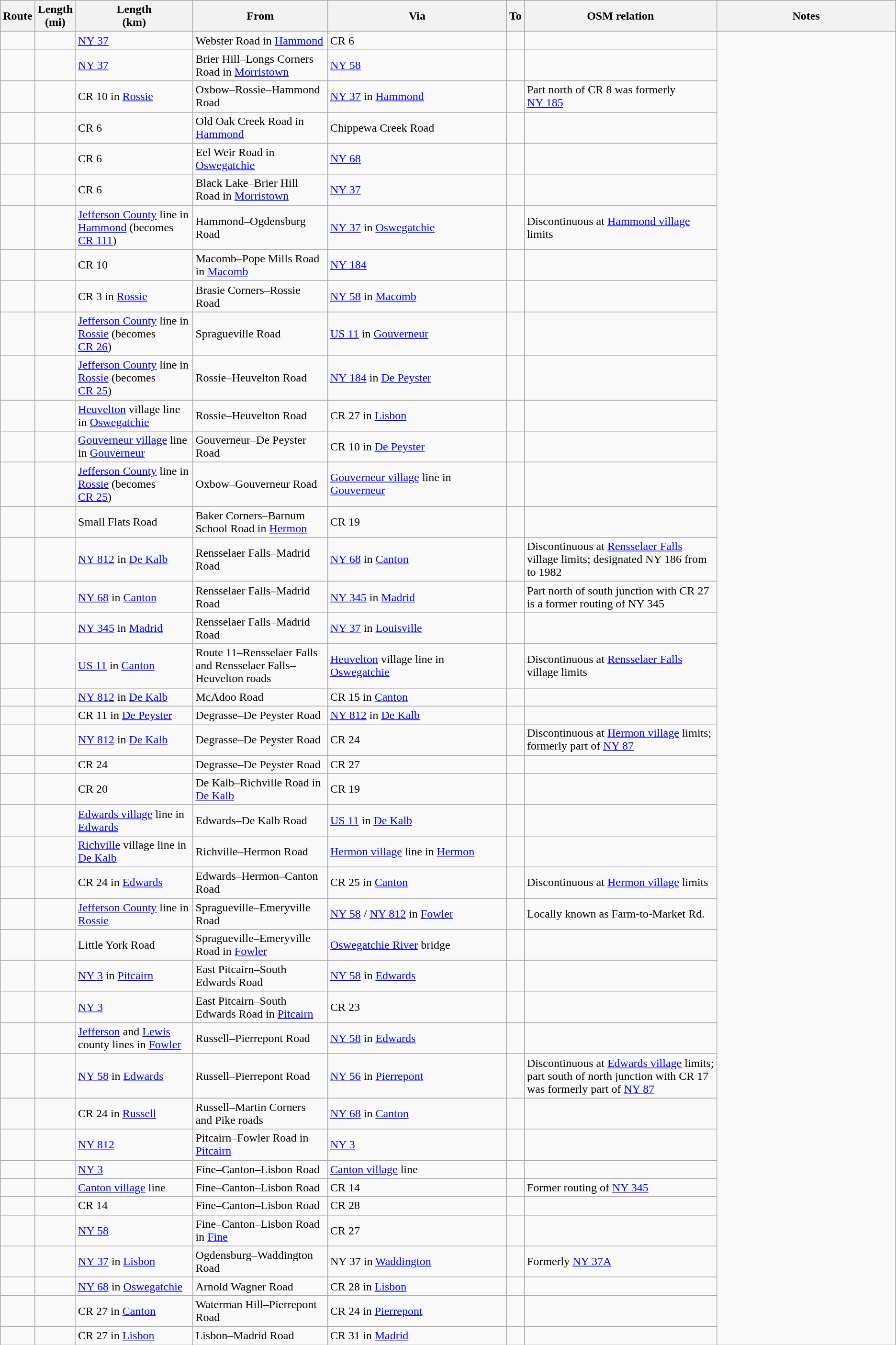<table class="wikitable sortable">
<tr>
<th>Route</th>
<th>Length<br>(mi)</th>
<th>Length<br>(km)</th>
<th class="unsortable">From</th>
<th class="unsortable" width="20%">Via</th>
<th class="unsortable">To</th>
<th class="unsortable">OSM relation</th>
<th class="unsortable" width="20%">Notes</th>
</tr>
<tr>
<td id="1"></td>
<td></td>
<td><a href='#'>NY&nbsp;37</a></td>
<td>Webster Road in <a href='#'>Hammond</a></td>
<td>CR 6</td>
<td></td>
<td></td>
</tr>
<tr>
<td id="2"></td>
<td></td>
<td><a href='#'>NY&nbsp;37</a></td>
<td>Brier Hill–Longs Corners Road in <a href='#'>Morristown</a></td>
<td><a href='#'>NY&nbsp;58</a></td>
<td></td>
<td></td>
</tr>
<tr>
<td id="3-1"></td>
<td></td>
<td>CR 10 in <a href='#'>Rossie</a></td>
<td>Oxbow–Rossie–Hammond Road</td>
<td><a href='#'>NY&nbsp;37</a> in <a href='#'>Hammond</a></td>
<td></td>
<td>Part north of CR 8 was formerly <a href='#'>NY 185</a></td>
</tr>
<tr>
<td id="3-2"></td>
<td></td>
<td>CR 6</td>
<td>Old Oak Creek Road in <a href='#'>Hammond</a></td>
<td>Chippewa Creek Road</td>
<td></td>
<td></td>
</tr>
<tr>
<td id="4"></td>
<td></td>
<td>CR 6</td>
<td>Eel Weir Road in <a href='#'>Oswegatchie</a></td>
<td><a href='#'>NY&nbsp;68</a></td>
<td></td>
<td></td>
</tr>
<tr>
<td id="5"></td>
<td></td>
<td>CR 6</td>
<td>Black Lake–Brier Hill Road in <a href='#'>Morristown</a></td>
<td><a href='#'>NY&nbsp;37</a></td>
<td></td>
<td></td>
</tr>
<tr>
<td id="6"></td>
<td></td>
<td><a href='#'>Jefferson County</a> line in <a href='#'>Hammond</a> (becomes <a href='#'>CR 111</a>)</td>
<td>Hammond–Ogdensburg Road</td>
<td><a href='#'>NY&nbsp;37</a> in <a href='#'>Oswegatchie</a></td>
<td></td>
<td>Discontinuous at <a href='#'>Hammond village</a> limits</td>
</tr>
<tr>
<td id="7"></td>
<td></td>
<td>CR 10</td>
<td>Macomb–Pope Mills Road in <a href='#'>Macomb</a></td>
<td><a href='#'>NY&nbsp;184</a></td>
<td></td>
<td></td>
</tr>
<tr>
<td id="8"></td>
<td></td>
<td>CR 3 in <a href='#'>Rossie</a></td>
<td>Brasie Corners–Rossie Road</td>
<td><a href='#'>NY&nbsp;58</a> in <a href='#'>Macomb</a></td>
<td></td>
<td></td>
</tr>
<tr>
<td id="9"></td>
<td></td>
<td><a href='#'>Jefferson County</a> line in <a href='#'>Rossie</a> (becomes <a href='#'>CR 26</a>)</td>
<td>Spragueville Road</td>
<td><a href='#'>US 11</a> in <a href='#'>Gouverneur</a></td>
<td></td>
<td></td>
</tr>
<tr>
<td id="10-1"></td>
<td></td>
<td><a href='#'>Jefferson County</a> line in <a href='#'>Rossie</a> (becomes <a href='#'>CR 25</a>)</td>
<td>Rossie–Heuvelton Road</td>
<td><a href='#'>NY&nbsp;184</a> in <a href='#'>De Peyster</a></td>
<td></td>
<td></td>
</tr>
<tr>
<td id="10-2"></td>
<td></td>
<td><a href='#'>Heuvelton</a> village line in <a href='#'>Oswegatchie</a></td>
<td>Rossie–Heuvelton Road</td>
<td>CR 27 in <a href='#'>Lisbon</a></td>
<td></td>
<td></td>
</tr>
<tr>
<td id="11"></td>
<td></td>
<td><a href='#'>Gouverneur village</a> line in <a href='#'>Gouverneur</a></td>
<td>Gouverneur–De Peyster Road</td>
<td>CR 10 in <a href='#'>De Peyster</a></td>
<td></td>
<td></td>
</tr>
<tr>
<td id="12"></td>
<td></td>
<td><a href='#'>Jefferson County</a> line in <a href='#'>Rossie</a> (becomes <a href='#'>CR 25</a>)</td>
<td>Oxbow–Gouverneur Road</td>
<td><a href='#'>Gouverneur village</a> line in <a href='#'>Gouverneur</a></td>
<td></td>
<td></td>
</tr>
<tr>
<td id="13"></td>
<td></td>
<td>Small Flats Road</td>
<td>Baker Corners–Barnum School Road in <a href='#'>Hermon</a></td>
<td>CR 19</td>
<td></td>
<td></td>
</tr>
<tr>
<td id="14-1"></td>
<td></td>
<td><a href='#'>NY&nbsp;812</a> in <a href='#'>De Kalb</a></td>
<td>Rensselaer Falls–Madrid Road</td>
<td><a href='#'>NY&nbsp;68</a> in <a href='#'>Canton</a></td>
<td></td>
<td>Discontinuous at <a href='#'>Rensselaer Falls</a> village limits; designated NY 186 from  to 1982</td>
</tr>
<tr>
<td id="14-2"></td>
<td></td>
<td><a href='#'>NY&nbsp;68</a> in <a href='#'>Canton</a></td>
<td>Rensselaer Falls–Madrid Road</td>
<td><a href='#'>NY&nbsp;345</a> in <a href='#'>Madrid</a></td>
<td></td>
<td>Part north of south junction with CR 27 is a former routing of NY 345</td>
</tr>
<tr>
<td id="14-3"></td>
<td></td>
<td><a href='#'>NY&nbsp;345</a> in <a href='#'>Madrid</a></td>
<td>Rensselaer Falls–Madrid Road</td>
<td><a href='#'>NY&nbsp;37</a> in <a href='#'>Louisville</a></td>
<td></td>
<td></td>
</tr>
<tr>
<td id="15"></td>
<td></td>
<td><a href='#'>US 11</a> in <a href='#'>Canton</a></td>
<td>Route 11–Rensselaer Falls and Rensselaer Falls–Heuvelton roads</td>
<td><a href='#'>Heuvelton</a> village line in <a href='#'>Oswegatchie</a></td>
<td></td>
<td>Discontinuous at <a href='#'>Rensselaer Falls</a> village limits</td>
</tr>
<tr>
<td id="16"></td>
<td></td>
<td><a href='#'>NY&nbsp;812</a> in <a href='#'>De Kalb</a></td>
<td>McAdoo Road</td>
<td>CR 15 in <a href='#'>Canton</a></td>
<td></td>
<td></td>
</tr>
<tr>
<td id="17-1"></td>
<td></td>
<td>CR 11 in <a href='#'>De Peyster</a></td>
<td>Degrasse–De Peyster Road</td>
<td><a href='#'>NY&nbsp;812</a> in <a href='#'>De Kalb</a></td>
<td></td>
<td></td>
</tr>
<tr>
<td id="17-2"></td>
<td></td>
<td><a href='#'>NY&nbsp;812</a> in <a href='#'>De Kalb</a></td>
<td>Degrasse–De Peyster Road</td>
<td>CR 24</td>
<td></td>
<td>Discontinuous at <a href='#'>Hermon village</a> limits; formerly part of <a href='#'>NY&nbsp;87</a></td>
</tr>
<tr>
<td id="17-3"></td>
<td></td>
<td>CR 24</td>
<td>Degrasse–De Peyster Road</td>
<td>CR 27</td>
<td></td>
<td></td>
</tr>
<tr>
<td id="18"></td>
<td></td>
<td>CR 20</td>
<td>De Kalb–Richville Road in <a href='#'>De Kalb</a></td>
<td>CR 19</td>
<td></td>
<td></td>
</tr>
<tr>
<td id="19"></td>
<td></td>
<td><a href='#'>Edwards village</a> line in <a href='#'>Edwards</a></td>
<td>Edwards–De Kalb Road</td>
<td><a href='#'>US 11</a> in <a href='#'>De Kalb</a></td>
<td></td>
<td></td>
</tr>
<tr>
<td id="20"></td>
<td></td>
<td><a href='#'>Richville</a> village line in <a href='#'>De Kalb</a></td>
<td>Richville–Hermon Road</td>
<td><a href='#'>Hermon village</a> line in <a href='#'>Hermon</a></td>
<td></td>
<td></td>
</tr>
<tr>
<td id="21"></td>
<td></td>
<td>CR 24 in <a href='#'>Edwards</a></td>
<td>Edwards–Hermon–Canton Road</td>
<td>CR 25 in <a href='#'>Canton</a></td>
<td></td>
<td>Discontinuous at <a href='#'>Hermon village</a> limits</td>
</tr>
<tr>
<td id="22-1"></td>
<td></td>
<td><a href='#'>Jefferson County</a> line in <a href='#'>Rossie</a></td>
<td>Spragueville–Emeryville Road</td>
<td><a href='#'>NY&nbsp;58</a> / <a href='#'>NY&nbsp;812</a> in <a href='#'>Fowler</a></td>
<td></td>
<td>Locally known as Farm-to-Market Rd.</td>
</tr>
<tr>
<td id="22-2"></td>
<td></td>
<td>Little York Road</td>
<td>Spragueville–Emeryville Road in <a href='#'>Fowler</a></td>
<td><a href='#'>Oswegatchie River</a> bridge</td>
<td></td>
<td></td>
</tr>
<tr>
<td id="23"></td>
<td></td>
<td><a href='#'>NY 3</a> in <a href='#'>Pitcairn</a></td>
<td>East Pitcairn–South Edwards Road</td>
<td><a href='#'>NY&nbsp;58</a> in <a href='#'>Edwards</a></td>
<td></td>
<td></td>
</tr>
<tr>
<td id="23A"></td>
<td></td>
<td><a href='#'>NY 3</a></td>
<td>East Pitcairn–South Edwards Road in <a href='#'>Pitcairn</a></td>
<td>CR 23</td>
<td></td>
<td></td>
</tr>
<tr>
<td id="24-1"></td>
<td></td>
<td><a href='#'>Jefferson</a> and <a href='#'>Lewis</a> county lines in <a href='#'>Fowler</a></td>
<td>Russell–Pierrepont Road</td>
<td><a href='#'>NY&nbsp;58</a> in <a href='#'>Edwards</a></td>
<td></td>
<td></td>
</tr>
<tr>
<td id="24-2"></td>
<td></td>
<td><a href='#'>NY&nbsp;58</a> in <a href='#'>Edwards</a></td>
<td>Russell–Pierrepont Road</td>
<td><a href='#'>NY&nbsp;56</a> in <a href='#'>Pierrepont</a></td>
<td></td>
<td>Discontinuous at <a href='#'>Edwards village</a> limits; part south of north junction with CR 17 was formerly part of <a href='#'>NY&nbsp;87</a></td>
</tr>
<tr>
<td id="25"></td>
<td></td>
<td>CR 24 in <a href='#'>Russell</a></td>
<td>Russell–Martin Corners and Pike roads</td>
<td><a href='#'>NY&nbsp;68</a> in <a href='#'>Canton</a></td>
<td></td>
<td></td>
</tr>
<tr>
<td id="26"></td>
<td></td>
<td><a href='#'>NY&nbsp;812</a></td>
<td>Pitcairn–Fowler Road in <a href='#'>Pitcairn</a></td>
<td><a href='#'>NY 3</a></td>
<td></td>
<td></td>
</tr>
<tr>
<td id="27-1"></td>
<td></td>
<td><a href='#'>NY 3</a></td>
<td>Fine–Canton–Lisbon Road</td>
<td><a href='#'>Canton village</a> line</td>
<td></td>
<td></td>
</tr>
<tr>
<td id="27-2"></td>
<td></td>
<td><a href='#'>Canton village</a> line</td>
<td>Fine–Canton–Lisbon Road</td>
<td>CR 14</td>
<td></td>
<td>Former routing of <a href='#'>NY&nbsp;345</a></td>
</tr>
<tr>
<td id="27-3"></td>
<td></td>
<td>CR 14</td>
<td>Fine–Canton–Lisbon Road</td>
<td>CR 28</td>
<td></td>
<td></td>
</tr>
<tr>
<td id="27A"></td>
<td></td>
<td><a href='#'>NY&nbsp;58</a></td>
<td>Fine–Canton–Lisbon Road in <a href='#'>Fine</a></td>
<td>CR 27</td>
<td></td>
<td></td>
</tr>
<tr>
<td id="28"></td>
<td></td>
<td><a href='#'>NY&nbsp;37</a> in <a href='#'>Lisbon</a></td>
<td>Ogdensburg–Waddington Road</td>
<td>NY 37 in <a href='#'>Waddington</a></td>
<td></td>
<td>Formerly <a href='#'>NY&nbsp;37A</a></td>
</tr>
<tr>
<td id="28A"></td>
<td></td>
<td><a href='#'>NY&nbsp;68</a> in <a href='#'>Oswegatchie</a></td>
<td>Arnold Wagner Road</td>
<td>CR 28 in <a href='#'>Lisbon</a></td>
<td></td>
<td></td>
</tr>
<tr>
<td id="29"></td>
<td></td>
<td>CR 27 in <a href='#'>Canton</a></td>
<td>Waterman Hill–Pierrepont Road</td>
<td>CR 24 in <a href='#'>Pierrepont</a></td>
<td></td>
<td></td>
</tr>
<tr>
<td id="30"></td>
<td></td>
<td>CR 27 in <a href='#'>Lisbon</a></td>
<td>Lisbon–Madrid Road</td>
<td>CR 31 in <a href='#'>Madrid</a></td>
<td></td>
<td></td>
</tr>
</table>
